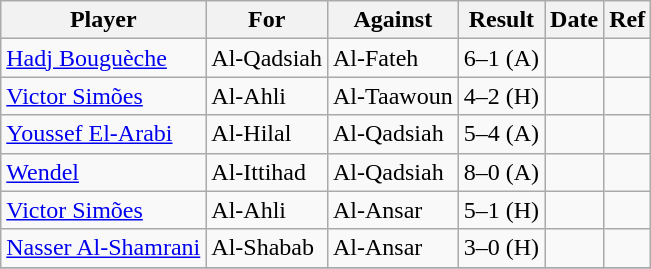<table class="wikitable">
<tr>
<th>Player</th>
<th>For</th>
<th>Against</th>
<th style="text-align:center">Result</th>
<th>Date</th>
<th>Ref</th>
</tr>
<tr>
<td> <a href='#'>Hadj Bouguèche</a></td>
<td>Al-Qadsiah</td>
<td>Al-Fateh</td>
<td>6–1 (A)</td>
<td></td>
<td></td>
</tr>
<tr>
<td> <a href='#'>Victor Simões</a></td>
<td>Al-Ahli</td>
<td>Al-Taawoun</td>
<td>4–2 (H)</td>
<td></td>
<td></td>
</tr>
<tr>
<td> <a href='#'>Youssef El-Arabi</a></td>
<td>Al-Hilal</td>
<td>Al-Qadsiah</td>
<td>5–4 (A)</td>
<td></td>
<td></td>
</tr>
<tr>
<td> <a href='#'>Wendel</a></td>
<td>Al-Ittihad</td>
<td>Al-Qadsiah</td>
<td>8–0 (A)</td>
<td></td>
<td></td>
</tr>
<tr>
<td> <a href='#'>Victor Simões</a></td>
<td>Al-Ahli</td>
<td>Al-Ansar</td>
<td>5–1 (H)</td>
<td></td>
<td></td>
</tr>
<tr>
<td> <a href='#'>Nasser Al-Shamrani</a></td>
<td>Al-Shabab</td>
<td>Al-Ansar</td>
<td>3–0 (H)</td>
<td></td>
<td></td>
</tr>
<tr>
</tr>
</table>
